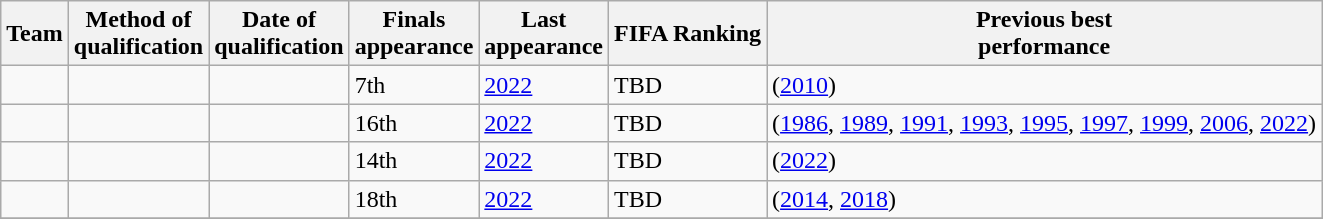<table class="wikitable sortable" style="text-align:left;">
<tr>
<th>Team</th>
<th>Method of<br>qualification</th>
<th>Date of<br>qualification</th>
<th data-sort-type="number">Finals<br>appearance</th>
<th>Last<br>appearance</th>
<th>FIFA Ranking</th>
<th>Previous best<br>performance</th>
</tr>
<tr>
<td></td>
<td></td>
<td></td>
<td>7th</td>
<td><a href='#'>2022</a></td>
<td>TBD</td>
<td> (<a href='#'>2010</a>)</td>
</tr>
<tr>
<td></td>
<td></td>
<td></td>
<td>16th</td>
<td><a href='#'>2022</a></td>
<td>TBD</td>
<td> (<a href='#'>1986</a>, <a href='#'>1989</a>, <a href='#'>1991</a>, <a href='#'>1993</a>, <a href='#'>1995</a>, <a href='#'>1997</a>, <a href='#'>1999</a>, <a href='#'>2006</a>, <a href='#'>2022</a>)</td>
</tr>
<tr>
<td></td>
<td></td>
<td></td>
<td>14th</td>
<td><a href='#'>2022</a></td>
<td>TBD</td>
<td> (<a href='#'>2022</a>)</td>
</tr>
<tr>
<td></td>
<td></td>
<td></td>
<td>18th</td>
<td><a href='#'>2022</a></td>
<td>TBD</td>
<td> (<a href='#'>2014</a>, <a href='#'>2018</a>)</td>
</tr>
<tr>
</tr>
</table>
